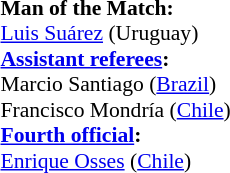<table width=50% style="font-size: 90%">
<tr>
<td><br><strong>Man of the Match:</strong>
<br><a href='#'>Luis Suárez</a> (Uruguay)<br><strong><a href='#'>Assistant referees</a>:</strong>
<br>Marcio Santiago (<a href='#'>Brazil</a>)
<br>Francisco Mondría (<a href='#'>Chile</a>)
<br><strong><a href='#'>Fourth official</a>:</strong>
<br><a href='#'>Enrique Osses</a> (<a href='#'>Chile</a>)</td>
</tr>
</table>
